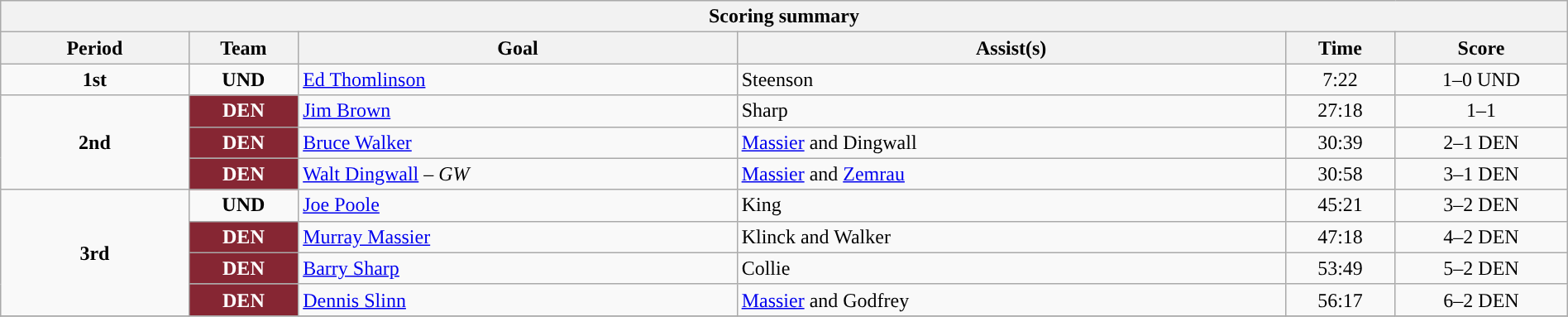<table style="width:100%;" class="wikitable">
<tr>
<th colspan=6>Scoring summary</th>
</tr>
<tr>
<th style="width:12%;">Period</th>
<th style="width:7%;">Team</th>
<th style="width:28%;">Goal</th>
<th style="width:35%;">Assist(s)</th>
<th style="width:7%;">Time</th>
<th style="width:11%;">Score</th>
</tr>
<tr>
<td style="text-align:center;" rowspan="1"><strong>1st</strong></td>
<td align=center><strong>UND</strong></td>
<td><a href='#'>Ed Thomlinson</a></td>
<td>Steenson</td>
<td align=center>7:22</td>
<td align=center>1–0 UND</td>
</tr>
<tr>
<td style="text-align:center;" rowspan="3"><strong>2nd</strong></td>
<td align=center style="color:white; background:#862633; "><strong>DEN</strong></td>
<td><a href='#'>Jim Brown</a></td>
<td>Sharp</td>
<td align=center>27:18</td>
<td align=center>1–1</td>
</tr>
<tr>
<td align=center style="color:white; background:#862633; "><strong>DEN</strong></td>
<td><a href='#'>Bruce Walker</a></td>
<td><a href='#'>Massier</a> and Dingwall</td>
<td align=center>30:39</td>
<td align=center>2–1 DEN</td>
</tr>
<tr>
<td align=center style="color:white; background:#862633; "><strong>DEN</strong></td>
<td><a href='#'>Walt Dingwall</a> – <em>GW</em></td>
<td><a href='#'>Massier</a> and <a href='#'>Zemrau</a></td>
<td align=center>30:58</td>
<td align=center>3–1 DEN</td>
</tr>
<tr>
<td style="text-align:center;" rowspan="4"><strong>3rd</strong></td>
<td align=center><strong>UND</strong></td>
<td><a href='#'>Joe Poole</a></td>
<td>King</td>
<td align=center>45:21</td>
<td align=center>3–2 DEN</td>
</tr>
<tr>
<td align=center style="color:white; background:#862633; "><strong>DEN</strong></td>
<td><a href='#'>Murray Massier</a></td>
<td>Klinck and Walker</td>
<td align=center>47:18</td>
<td align=center>4–2 DEN</td>
</tr>
<tr>
<td align=center style="color:white; background:#862633; "><strong>DEN</strong></td>
<td><a href='#'>Barry Sharp</a></td>
<td>Collie</td>
<td align=center>53:49</td>
<td align=center>5–2 DEN</td>
</tr>
<tr>
<td align=center style="color:white; background:#862633; "><strong>DEN</strong></td>
<td><a href='#'>Dennis Slinn</a></td>
<td><a href='#'>Massier</a> and Godfrey</td>
<td align=center>56:17</td>
<td align=center>6–2 DEN</td>
</tr>
<tr>
</tr>
</table>
